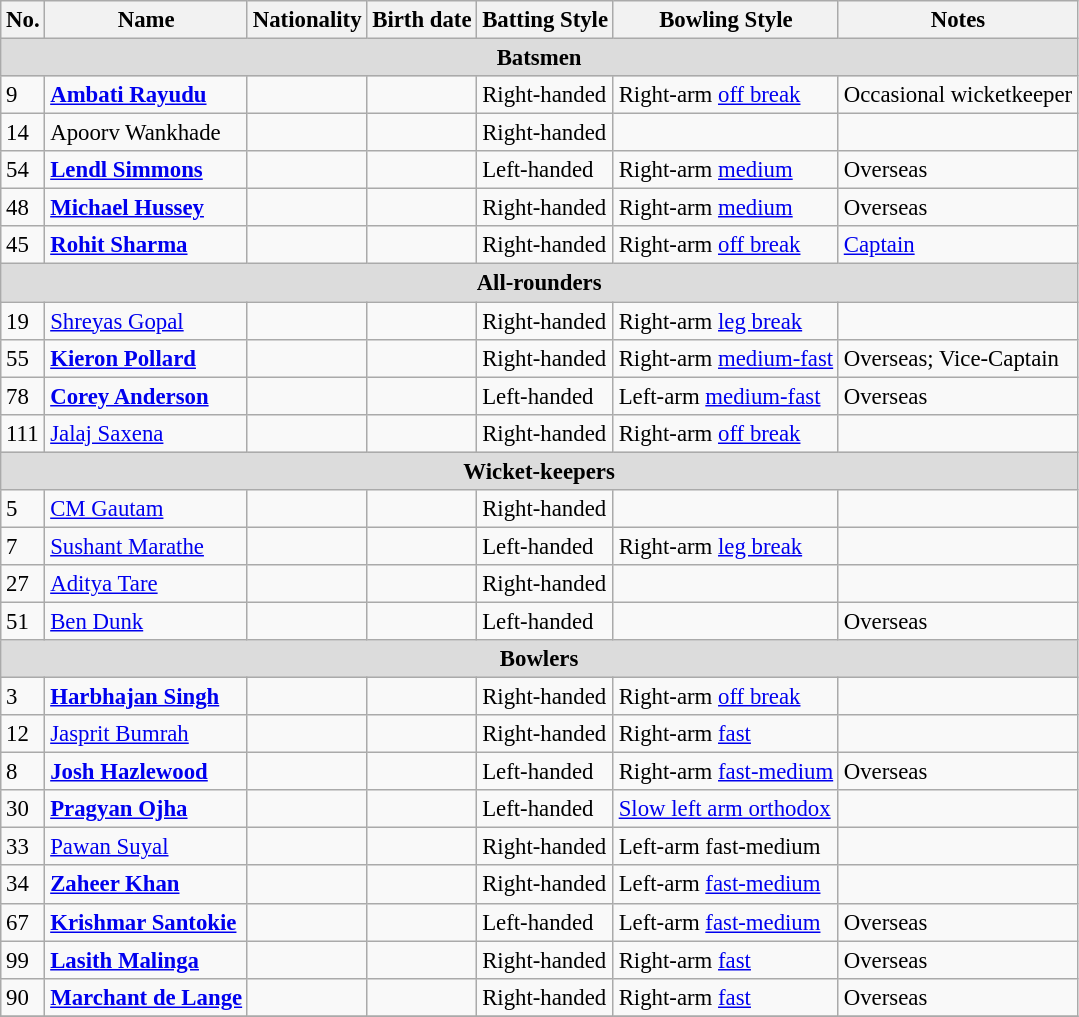<table class="wikitable"  style="font-size:95%;">
<tr>
<th>No.</th>
<th>Name</th>
<th>Nationality</th>
<th>Birth date</th>
<th>Batting Style</th>
<th>Bowling Style</th>
<th>Notes</th>
</tr>
<tr>
<th colspan="7"  style="background:#dcdcdc; text-align:center;">Batsmen</th>
</tr>
<tr>
<td>9</td>
<td><strong><a href='#'>Ambati Rayudu</a></strong></td>
<td></td>
<td></td>
<td>Right-handed</td>
<td>Right-arm <a href='#'>off break</a></td>
<td>Occasional wicketkeeper</td>
</tr>
<tr>
<td>14</td>
<td>Apoorv Wankhade</td>
<td></td>
<td></td>
<td>Right-handed</td>
<td></td>
<td></td>
</tr>
<tr>
<td>54</td>
<td><strong><a href='#'>Lendl Simmons</a></strong></td>
<td></td>
<td></td>
<td>Left-handed</td>
<td>Right-arm <a href='#'>medium</a></td>
<td>Overseas</td>
</tr>
<tr>
<td>48</td>
<td><strong><a href='#'>Michael Hussey</a></strong></td>
<td></td>
<td></td>
<td>Right-handed</td>
<td>Right-arm <a href='#'>medium</a></td>
<td>Overseas</td>
</tr>
<tr>
<td>45</td>
<td><strong><a href='#'>Rohit Sharma</a></strong></td>
<td></td>
<td></td>
<td>Right-handed</td>
<td>Right-arm <a href='#'>off break</a></td>
<td><a href='#'>Captain</a></td>
</tr>
<tr>
<th colspan="7"  style="background:#dcdcdc; text-align:center;">All-rounders</th>
</tr>
<tr>
<td>19</td>
<td><a href='#'>Shreyas Gopal</a></td>
<td></td>
<td></td>
<td>Right-handed</td>
<td>Right-arm <a href='#'>leg break</a></td>
<td></td>
</tr>
<tr>
<td>55</td>
<td><strong><a href='#'>Kieron Pollard</a></strong></td>
<td></td>
<td></td>
<td>Right-handed</td>
<td>Right-arm <a href='#'>medium-fast</a></td>
<td>Overseas; Vice-Captain</td>
</tr>
<tr>
<td>78</td>
<td><strong><a href='#'>Corey Anderson</a></strong></td>
<td></td>
<td></td>
<td>Left-handed</td>
<td>Left-arm <a href='#'>medium-fast</a></td>
<td>Overseas</td>
</tr>
<tr>
<td>111</td>
<td><a href='#'>Jalaj Saxena</a></td>
<td></td>
<td></td>
<td>Right-handed</td>
<td>Right-arm <a href='#'>off break</a></td>
<td></td>
</tr>
<tr>
<th colspan="7"  style="background:#dcdcdc; text-align:center;">Wicket-keepers</th>
</tr>
<tr>
<td>5</td>
<td><a href='#'>CM Gautam</a></td>
<td></td>
<td></td>
<td>Right-handed</td>
<td></td>
<td></td>
</tr>
<tr>
<td>7</td>
<td><a href='#'>Sushant Marathe</a></td>
<td></td>
<td></td>
<td>Left-handed</td>
<td>Right-arm <a href='#'>leg break</a></td>
<td></td>
</tr>
<tr>
<td>27</td>
<td><a href='#'>Aditya Tare</a></td>
<td></td>
<td></td>
<td>Right-handed</td>
<td></td>
<td></td>
</tr>
<tr>
<td>51</td>
<td><a href='#'>Ben Dunk</a></td>
<td></td>
<td></td>
<td>Left-handed</td>
<td></td>
<td>Overseas</td>
</tr>
<tr>
<th colspan="7"  style="background:#dcdcdc; text-align:center;">Bowlers</th>
</tr>
<tr>
<td>3</td>
<td><strong><a href='#'>Harbhajan Singh</a></strong></td>
<td></td>
<td></td>
<td>Right-handed</td>
<td>Right-arm <a href='#'>off break</a></td>
<td></td>
</tr>
<tr>
<td>12</td>
<td><a href='#'>Jasprit Bumrah</a></td>
<td></td>
<td></td>
<td>Right-handed</td>
<td>Right-arm <a href='#'>fast</a></td>
<td></td>
</tr>
<tr>
<td>8</td>
<td><strong><a href='#'>Josh Hazlewood</a></strong></td>
<td></td>
<td></td>
<td>Left-handed</td>
<td>Right-arm <a href='#'>fast-medium</a></td>
<td>Overseas</td>
</tr>
<tr>
<td>30</td>
<td><strong><a href='#'>Pragyan Ojha</a></strong></td>
<td></td>
<td></td>
<td>Left-handed</td>
<td><a href='#'>Slow left arm orthodox</a></td>
<td></td>
</tr>
<tr>
<td>33</td>
<td><a href='#'>Pawan Suyal</a></td>
<td></td>
<td></td>
<td>Right-handed</td>
<td>Left-arm fast-medium</td>
<td></td>
</tr>
<tr>
<td>34</td>
<td><strong><a href='#'>Zaheer Khan</a></strong></td>
<td></td>
<td></td>
<td>Right-handed</td>
<td>Left-arm <a href='#'>fast-medium</a></td>
<td></td>
</tr>
<tr>
<td>67</td>
<td><strong><a href='#'>Krishmar Santokie</a></strong></td>
<td></td>
<td></td>
<td>Left-handed</td>
<td>Left-arm <a href='#'>fast-medium</a></td>
<td>Overseas</td>
</tr>
<tr>
<td>99</td>
<td><strong><a href='#'>Lasith Malinga</a></strong></td>
<td></td>
<td></td>
<td>Right-handed</td>
<td>Right-arm <a href='#'>fast</a></td>
<td>Overseas</td>
</tr>
<tr>
<td>90</td>
<td><strong><a href='#'>Marchant de Lange</a></strong></td>
<td></td>
<td></td>
<td>Right-handed</td>
<td>Right-arm <a href='#'>fast</a></td>
<td>Overseas</td>
</tr>
<tr>
</tr>
</table>
